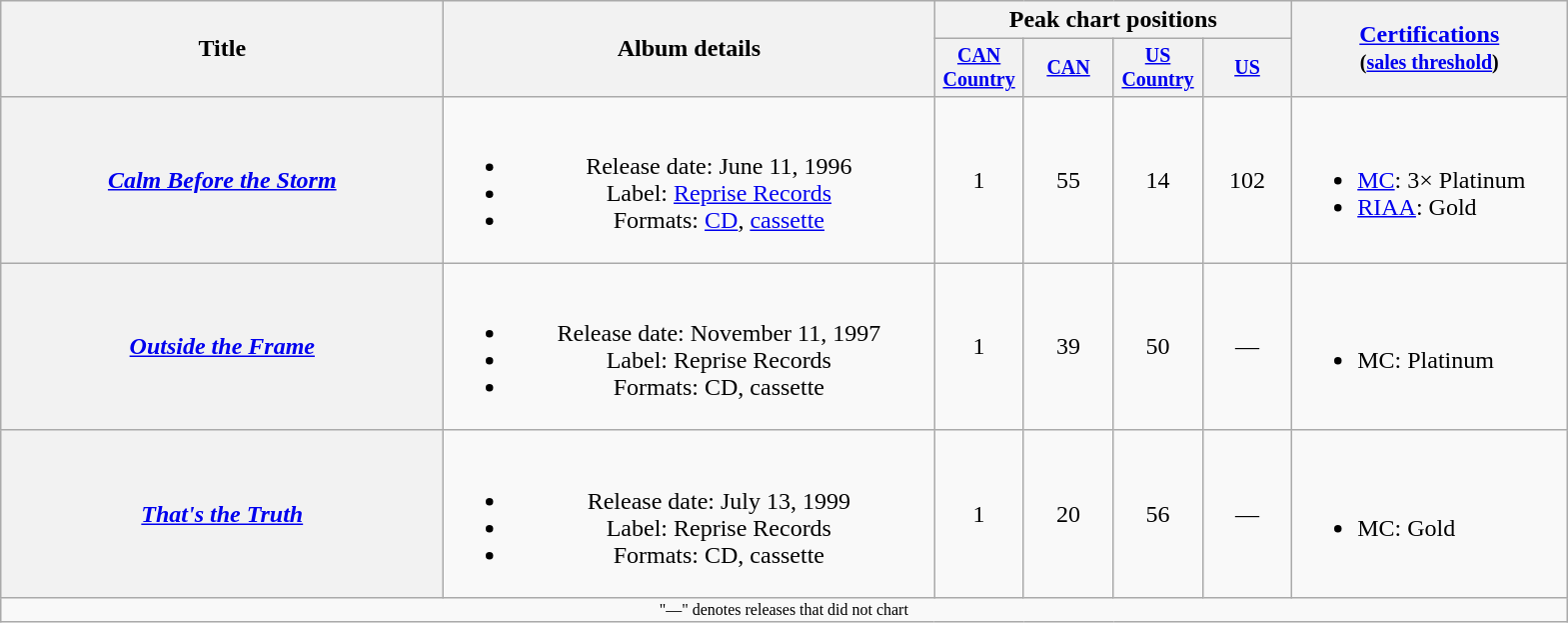<table class="wikitable plainrowheaders" style="text-align:center;">
<tr>
<th rowspan="2" style="width:18em;">Title</th>
<th rowspan="2" style="width:20em;">Album details</th>
<th colspan="4">Peak chart positions</th>
<th rowspan="2" style="width:11em;"><a href='#'>Certifications</a><br><small>(<a href='#'>sales threshold</a>)</small></th>
</tr>
<tr style="font-size:smaller;">
<th style="width:4em;"><a href='#'>CAN Country</a><br></th>
<th style="width:4em;"><a href='#'>CAN</a><br></th>
<th style="width:4em;"><a href='#'>US Country</a><br></th>
<th style="width:4em;"><a href='#'>US</a><br></th>
</tr>
<tr>
<th scope="row"><em><a href='#'>Calm Before the Storm</a></em></th>
<td><br><ul><li>Release date: June 11, 1996</li><li>Label: <a href='#'>Reprise Records</a></li><li>Formats: <a href='#'>CD</a>, <a href='#'>cassette</a></li></ul></td>
<td>1</td>
<td>55</td>
<td>14</td>
<td>102</td>
<td align="left"><br><ul><li><a href='#'>MC</a>: 3× Platinum</li><li><a href='#'>RIAA</a>: Gold</li></ul></td>
</tr>
<tr>
<th scope="row"><em><a href='#'>Outside the Frame</a></em></th>
<td><br><ul><li>Release date: November 11, 1997</li><li>Label: Reprise Records</li><li>Formats: CD, cassette</li></ul></td>
<td>1</td>
<td>39</td>
<td>50</td>
<td>—</td>
<td align="left"><br><ul><li>MC: Platinum</li></ul></td>
</tr>
<tr>
<th scope="row"><em><a href='#'>That's the Truth</a></em></th>
<td><br><ul><li>Release date: July 13, 1999</li><li>Label: Reprise Records</li><li>Formats: CD, cassette</li></ul></td>
<td>1</td>
<td>20</td>
<td>56</td>
<td>—</td>
<td align="left"><br><ul><li>MC: Gold</li></ul></td>
</tr>
<tr>
<td colspan="10" style="font-size:8pt">"—" denotes releases that did not chart</td>
</tr>
</table>
